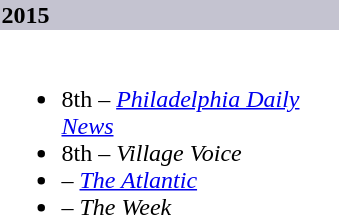<table class="collapsible">
<tr>
<th style="width:14em; background:#C4C3D0; text-align:left">2015</th>
</tr>
<tr>
<td colspan=2><br><ul><li>8th – <em><a href='#'>Philadelphia Daily News</a></em></li><li>8th – <em>Village Voice</em></li><li>– <em><a href='#'>The Atlantic</a></em></li><li>– <em>The Week</em></li></ul></td>
</tr>
</table>
